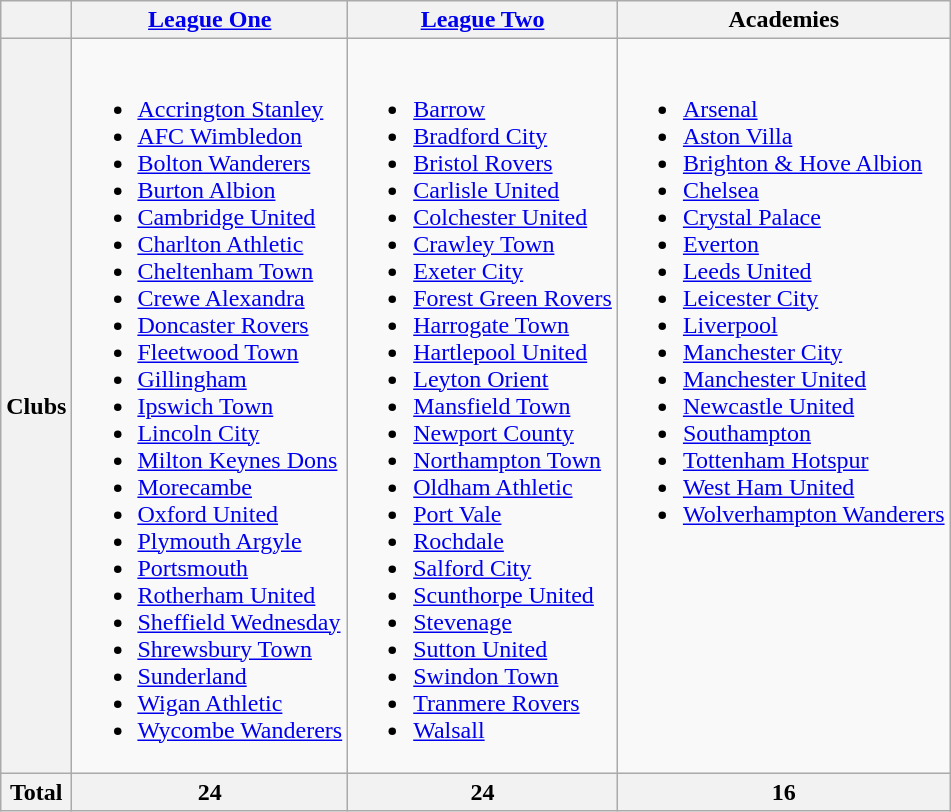<table class="wikitable">
<tr>
<th></th>
<th><a href='#'>League One</a></th>
<th><a href='#'>League Two</a></th>
<th>Academies</th>
</tr>
<tr>
<th>Clubs</th>
<td><br><ul><li><a href='#'>Accrington Stanley</a></li><li><a href='#'>AFC Wimbledon</a></li><li><a href='#'>Bolton Wanderers</a></li><li><a href='#'>Burton Albion</a></li><li><a href='#'>Cambridge United</a></li><li><a href='#'>Charlton Athletic</a></li><li><a href='#'>Cheltenham Town</a></li><li><a href='#'>Crewe Alexandra</a></li><li><a href='#'>Doncaster Rovers</a></li><li><a href='#'>Fleetwood Town</a></li><li><a href='#'>Gillingham</a></li><li><a href='#'>Ipswich Town</a></li><li><a href='#'>Lincoln City</a></li><li><a href='#'>Milton Keynes Dons</a></li><li><a href='#'>Morecambe</a></li><li><a href='#'>Oxford United</a></li><li><a href='#'>Plymouth Argyle</a></li><li><a href='#'>Portsmouth</a></li><li><a href='#'>Rotherham United</a></li><li><a href='#'>Sheffield Wednesday</a></li><li><a href='#'>Shrewsbury Town</a></li><li><a href='#'>Sunderland</a></li><li><a href='#'>Wigan Athletic</a></li><li><a href='#'>Wycombe Wanderers</a></li></ul></td>
<td><br><ul><li><a href='#'>Barrow</a></li><li><a href='#'>Bradford City</a></li><li><a href='#'>Bristol Rovers</a></li><li><a href='#'>Carlisle United</a></li><li><a href='#'>Colchester United</a></li><li><a href='#'>Crawley Town</a></li><li><a href='#'>Exeter City</a></li><li><a href='#'>Forest Green Rovers</a></li><li><a href='#'>Harrogate Town</a></li><li><a href='#'>Hartlepool United</a></li><li><a href='#'>Leyton Orient</a></li><li><a href='#'>Mansfield Town</a></li><li><a href='#'>Newport County</a></li><li><a href='#'>Northampton Town</a></li><li><a href='#'>Oldham Athletic</a></li><li><a href='#'>Port Vale</a></li><li><a href='#'>Rochdale</a></li><li><a href='#'>Salford City</a></li><li><a href='#'>Scunthorpe United</a></li><li><a href='#'>Stevenage</a></li><li><a href='#'>Sutton United</a></li><li><a href='#'>Swindon Town</a></li><li><a href='#'>Tranmere Rovers</a></li><li><a href='#'>Walsall</a></li></ul></td>
<td valign="top"><br><ul><li><a href='#'>Arsenal</a></li><li><a href='#'>Aston Villa</a></li><li><a href='#'>Brighton & Hove Albion</a></li><li><a href='#'>Chelsea</a></li><li><a href='#'>Crystal Palace</a></li><li><a href='#'>Everton</a></li><li><a href='#'>Leeds United</a></li><li><a href='#'>Leicester City</a></li><li><a href='#'>Liverpool</a></li><li><a href='#'>Manchester City</a></li><li><a href='#'>Manchester United</a></li><li><a href='#'>Newcastle United</a></li><li><a href='#'>Southampton</a></li><li><a href='#'>Tottenham Hotspur</a></li><li><a href='#'>West Ham United</a></li><li><a href='#'>Wolverhampton Wanderers</a></li></ul></td>
</tr>
<tr>
<th>Total</th>
<th>24</th>
<th>24</th>
<th>16</th>
</tr>
</table>
